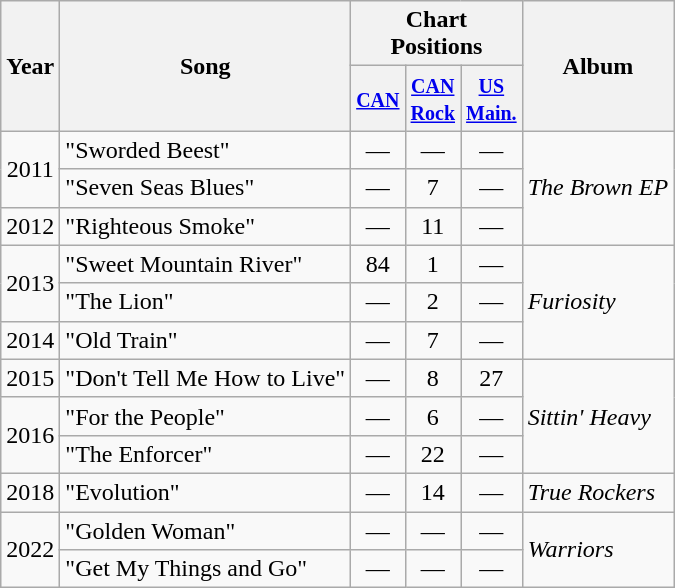<table class="wikitable">
<tr>
<th rowspan="2">Year</th>
<th rowspan="2">Song</th>
<th colspan="3">Chart<br>Positions</th>
<th rowspan="2">Album</th>
</tr>
<tr>
<th style="width:24px;"><small><a href='#'>CAN</a></small><br></th>
<th style="width:24px;"><small><a href='#'>CAN<br>Rock</a></small><br></th>
<th style="width:24px;"><small><a href='#'>US<br>Main.</a></small><br></th>
</tr>
<tr>
<td style="text-align:center;" rowspan="2">2011</td>
<td>"Sworded Beest"</td>
<td style="text-align:center;">—</td>
<td style="text-align:center;">—</td>
<td style="text-align:center;">—</td>
<td rowspan="3"><em>The Brown EP</em></td>
</tr>
<tr>
<td>"Seven Seas Blues"</td>
<td style="text-align:center;">—</td>
<td style="text-align:center;">7</td>
<td style="text-align:center;">—</td>
</tr>
<tr>
<td style="text-align:center;">2012</td>
<td>"Righteous Smoke"</td>
<td style="text-align:center;">—</td>
<td style="text-align:center;">11</td>
<td style="text-align:center;">—</td>
</tr>
<tr>
<td style="text-align:center;" rowspan="2">2013</td>
<td>"Sweet Mountain River"</td>
<td style="text-align:center;">84</td>
<td style="text-align:center;">1</td>
<td style="text-align:center;">—</td>
<td rowspan="3"><em>Furiosity</em></td>
</tr>
<tr>
<td>"The Lion"</td>
<td style="text-align:center;">—</td>
<td style="text-align:center;">2</td>
<td style="text-align:center;">—</td>
</tr>
<tr>
<td style="text-align:center;">2014</td>
<td>"Old Train"</td>
<td style="text-align:center;">—</td>
<td style="text-align:center;">7</td>
<td style="text-align:center;">—</td>
</tr>
<tr>
<td style="text-align:center;">2015</td>
<td>"Don't Tell Me How to Live"</td>
<td style="text-align:center;">—</td>
<td style="text-align:center;">8</td>
<td style="text-align:center;">27</td>
<td rowspan="3"><em>Sittin' Heavy</em></td>
</tr>
<tr>
<td style="text-align:center;" rowspan="2">2016</td>
<td>"For the People"</td>
<td style="text-align:center;">—</td>
<td style="text-align:center;">6</td>
<td style="text-align:center;">—</td>
</tr>
<tr>
<td>"The Enforcer"</td>
<td style="text-align:center;">—</td>
<td style="text-align:center;">22</td>
<td style="text-align:center;">—</td>
</tr>
<tr>
<td style="text-align:center;">2018</td>
<td>"Evolution"</td>
<td style="text-align:center;">—</td>
<td style="text-align:center;">14</td>
<td style="text-align:center;">—</td>
<td><em>True Rockers</em></td>
</tr>
<tr>
<td style="text-align:center;" rowspan="2">2022</td>
<td>"Golden Woman"</td>
<td style="text-align:center;">—</td>
<td style="text-align:center;">—</td>
<td style="text-align:center;">—</td>
<td rowspan="2"><em>Warriors</em></td>
</tr>
<tr>
<td>"Get My Things and Go"</td>
<td style="text-align:center;">—</td>
<td style="text-align:center;">—</td>
<td style="text-align:center;">—</td>
</tr>
</table>
